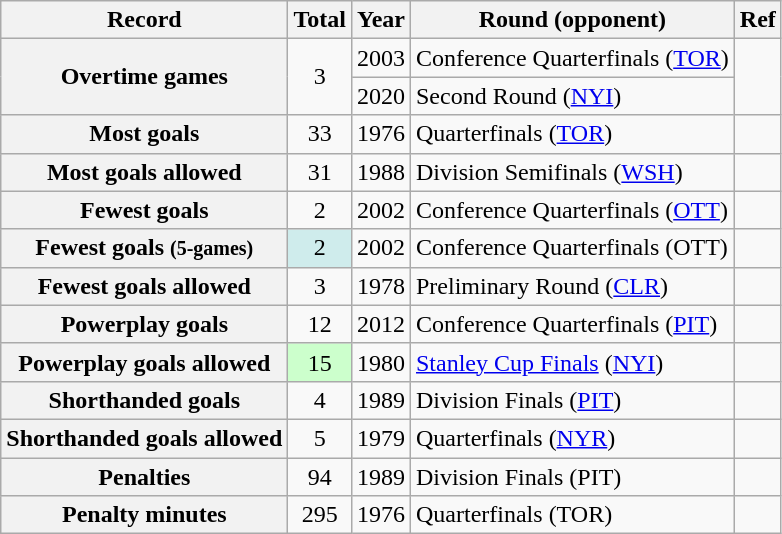<table class="wikitable plainrowheaders">
<tr>
<th scope="col">Record</th>
<th scope="col">Total</th>
<th scope="col">Year</th>
<th scope="col">Round (opponent)</th>
<th scope="col">Ref</th>
</tr>
<tr>
<th scope="row" rowspan="2">Overtime games</th>
<td align="center" rowspan="2">3</td>
<td>2003</td>
<td>Conference Quarterfinals (<a href='#'>TOR</a>)</td>
<td rowspan="2"></td>
</tr>
<tr>
<td>2020</td>
<td>Second Round (<a href='#'>NYI</a>)</td>
</tr>
<tr>
<th scope="row">Most goals</th>
<td align="center">33</td>
<td>1976</td>
<td>Quarterfinals (<a href='#'>TOR</a>)</td>
<td></td>
</tr>
<tr>
<th scope="row">Most goals allowed</th>
<td align="center">31</td>
<td>1988</td>
<td>Division Semifinals (<a href='#'>WSH</a>)</td>
<td></td>
</tr>
<tr>
<th scope="row">Fewest goals</th>
<td align="center">2</td>
<td>2002</td>
<td>Conference Quarterfinals (<a href='#'>OTT</a>)</td>
<td></td>
</tr>
<tr>
<th scope="row">Fewest goals <small>(5-games)</small></th>
<td align="center" style="background: #CFECEC;">2</td>
<td>2002</td>
<td>Conference Quarterfinals (OTT)</td>
<td></td>
</tr>
<tr>
<th scope="row">Fewest goals allowed</th>
<td align="center">3</td>
<td>1978</td>
<td>Preliminary Round (<a href='#'>CLR</a>)</td>
<td></td>
</tr>
<tr>
<th scope="row">Powerplay goals</th>
<td align="center">12</td>
<td>2012</td>
<td>Conference Quarterfinals (<a href='#'>PIT</a>)</td>
<td></td>
</tr>
<tr>
<th scope="row">Powerplay goals allowed</th>
<td align="center" style="background: #CCFFCC;">15</td>
<td>1980</td>
<td><a href='#'>Stanley Cup Finals</a> (<a href='#'>NYI</a>)</td>
<td></td>
</tr>
<tr>
<th scope="row">Shorthanded goals</th>
<td align="center">4</td>
<td>1989</td>
<td>Division Finals (<a href='#'>PIT</a>)</td>
<td></td>
</tr>
<tr>
<th scope="row">Shorthanded goals allowed</th>
<td align="center">5</td>
<td>1979</td>
<td>Quarterfinals (<a href='#'>NYR</a>)</td>
<td></td>
</tr>
<tr>
<th scope="row">Penalties</th>
<td align="center">94</td>
<td>1989</td>
<td>Division Finals (PIT)</td>
<td></td>
</tr>
<tr>
<th scope="row">Penalty minutes</th>
<td align="center">295</td>
<td>1976</td>
<td>Quarterfinals (TOR)</td>
<td></td>
</tr>
</table>
